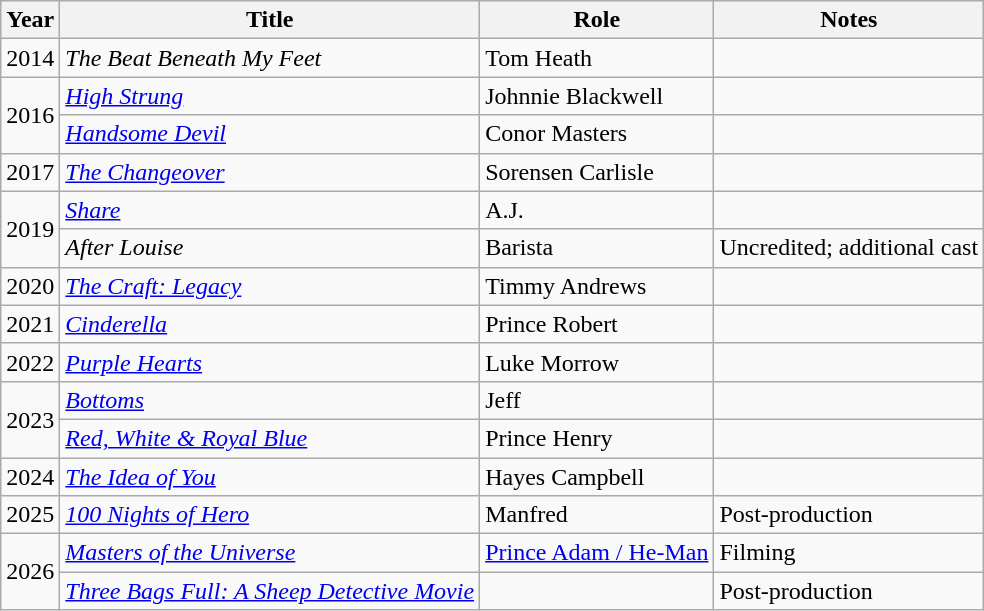<table class="wikitable plainrowheaders sortable">
<tr>
<th scope="col">Year</th>
<th scope="col">Title</th>
<th scope="col">Role</th>
<th scope="col" class="unsortable">Notes</th>
</tr>
<tr>
<td>2014</td>
<td><em>The Beat Beneath My Feet</em></td>
<td>Tom Heath</td>
<td></td>
</tr>
<tr>
<td rowspan="2">2016</td>
<td><em><a href='#'>High Strung</a></em></td>
<td>Johnnie Blackwell</td>
<td></td>
</tr>
<tr>
<td><em><a href='#'>Handsome Devil</a></em></td>
<td>Conor Masters</td>
<td></td>
</tr>
<tr>
<td>2017</td>
<td><em><a href='#'>The Changeover</a></em></td>
<td>Sorensen Carlisle</td>
<td></td>
</tr>
<tr>
<td rowspan="2">2019</td>
<td><em><a href='#'>Share</a></em></td>
<td>A.J.</td>
<td></td>
</tr>
<tr>
<td><em>After Louise</em></td>
<td>Barista</td>
<td>Uncredited; additional cast</td>
</tr>
<tr>
<td>2020</td>
<td><em><a href='#'>The Craft: Legacy</a></em></td>
<td>Timmy Andrews</td>
<td></td>
</tr>
<tr>
<td>2021</td>
<td><em><a href='#'>Cinderella</a></em></td>
<td>Prince Robert</td>
<td></td>
</tr>
<tr>
<td>2022</td>
<td><em><a href='#'>Purple Hearts</a></em></td>
<td>Luke Morrow</td>
<td></td>
</tr>
<tr>
<td rowspan="2">2023</td>
<td><em><a href='#'>Bottoms</a></em></td>
<td>Jeff</td>
<td></td>
</tr>
<tr>
<td><em><a href='#'>Red, White & Royal Blue</a></em></td>
<td>Prince Henry</td>
<td></td>
</tr>
<tr>
<td>2024</td>
<td><em><a href='#'>The Idea of You</a></em></td>
<td>Hayes Campbell</td>
<td></td>
</tr>
<tr>
<td>2025</td>
<td><em><a href='#'>100 Nights of Hero</a></em></td>
<td>Manfred</td>
<td>Post-production</td>
</tr>
<tr>
<td rowspan="2">2026</td>
<td><em><a href='#'>Masters of the Universe</a></em></td>
<td><a href='#'>Prince Adam / He-Man</a></td>
<td>Filming</td>
</tr>
<tr>
<td><em><a href='#'>Three Bags Full: A Sheep Detective Movie</a></em></td>
<td></td>
<td>Post-production</td>
</tr>
</table>
